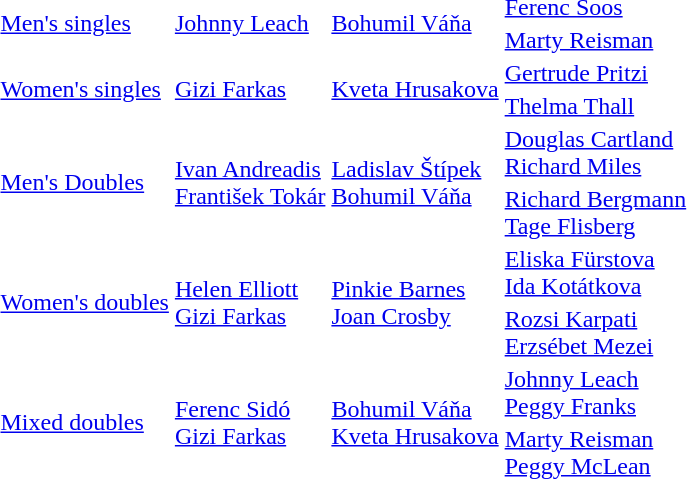<table>
<tr>
<td rowspan=2><a href='#'>Men's singles</a></td>
<td rowspan=2> <a href='#'>Johnny Leach</a></td>
<td rowspan=2> <a href='#'>Bohumil Váňa</a></td>
<td> <a href='#'>Ferenc Soos</a></td>
</tr>
<tr>
<td> <a href='#'>Marty Reisman</a></td>
</tr>
<tr>
<td rowspan=2><a href='#'>Women's singles</a></td>
<td rowspan=2> <a href='#'>Gizi Farkas</a></td>
<td rowspan=2> <a href='#'>Kveta Hrusakova</a></td>
<td> <a href='#'>Gertrude Pritzi</a></td>
</tr>
<tr>
<td> <a href='#'>Thelma Thall</a></td>
</tr>
<tr>
<td rowspan=2><a href='#'>Men's Doubles</a></td>
<td rowspan=2> <a href='#'>Ivan Andreadis</a><br> <a href='#'>František Tokár</a></td>
<td rowspan=2> <a href='#'>Ladislav Štípek</a><br> <a href='#'>Bohumil Váňa</a></td>
<td> <a href='#'>Douglas Cartland</a><br> <a href='#'>Richard Miles</a></td>
</tr>
<tr>
<td> <a href='#'>Richard Bergmann</a><br> <a href='#'>Tage Flisberg</a></td>
</tr>
<tr>
<td rowspan=2><a href='#'>Women's doubles</a></td>
<td rowspan=2> <a href='#'>Helen Elliott</a><br> <a href='#'>Gizi Farkas</a></td>
<td rowspan=2> <a href='#'>Pinkie Barnes</a><br> <a href='#'>Joan Crosby</a></td>
<td> <a href='#'>Eliska Fürstova</a><br> <a href='#'>Ida Kotátkova</a></td>
</tr>
<tr>
<td> <a href='#'>Rozsi Karpati</a><br> <a href='#'>Erzsébet Mezei</a></td>
</tr>
<tr>
<td rowspan=2><a href='#'>Mixed doubles</a></td>
<td rowspan=2> <a href='#'>Ferenc Sidó</a><br> <a href='#'>Gizi Farkas</a></td>
<td rowspan=2> <a href='#'>Bohumil Váňa</a><br> <a href='#'>Kveta Hrusakova</a></td>
<td> <a href='#'>Johnny Leach</a><br> <a href='#'>Peggy Franks</a></td>
</tr>
<tr>
<td> <a href='#'>Marty Reisman</a><br> <a href='#'>Peggy McLean</a></td>
</tr>
</table>
